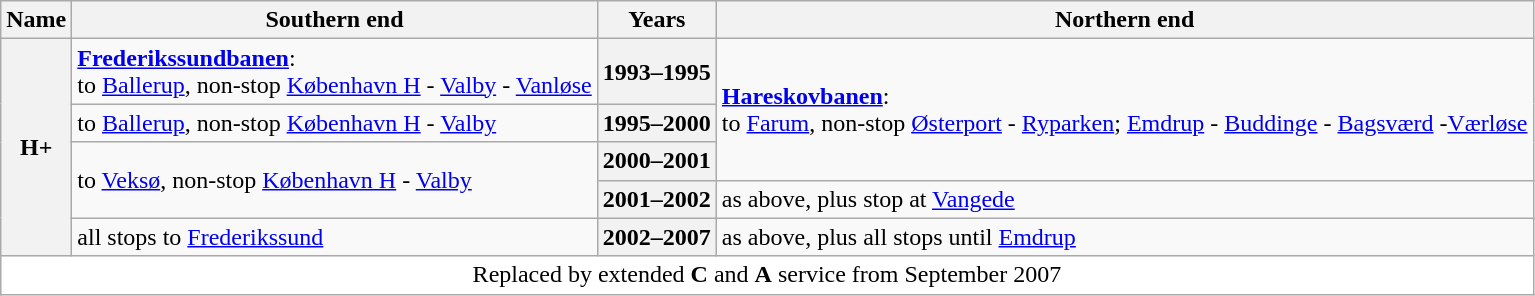<table class=wikitable>
<tr>
<th>Name</th>
<th>Southern end</th>
<th>Years</th>
<th>Northern end</th>
</tr>
<tr>
<th rowspan=5>H+</th>
<td><strong><a href='#'>Frederikssundbanen</a></strong>:<br> to <a href='#'>Ballerup</a>, non-stop <a href='#'>København H</a> - <a href='#'>Valby</a> - <a href='#'>Vanløse</a></td>
<th>1993–1995</th>
<td rowspan=3><strong><a href='#'>Hareskovbanen</a></strong>:<br> to <a href='#'>Farum</a>, non-stop <a href='#'>Østerport</a> - <a href='#'>Ryparken</a>; <a href='#'>Emdrup</a> - <a href='#'>Buddinge</a> - <a href='#'>Bagsværd</a>  -<a href='#'>Værløse</a></td>
</tr>
<tr>
<td>to <a href='#'>Ballerup</a>, non-stop <a href='#'>København H</a> - <a href='#'>Valby</a></td>
<th>1995–2000</th>
</tr>
<tr>
<td rowspan=2>to <a href='#'>Veksø</a>, non-stop <a href='#'>København H</a> - <a href='#'>Valby</a></td>
<th>2000–2001</th>
</tr>
<tr>
<th>2001–2002</th>
<td>as above, plus stop at <a href='#'>Vangede</a></td>
</tr>
<tr>
<td>all stops to <a href='#'>Frederikssund</a></td>
<th> 2002–2007</th>
<td>as above, plus all stops until <a href='#'>Emdrup</a></td>
</tr>
<tr>
<td colspan=4 style="background:white" align=center>Replaced by extended <strong>C</strong> and <strong>A</strong> service from September 2007</td>
</tr>
</table>
